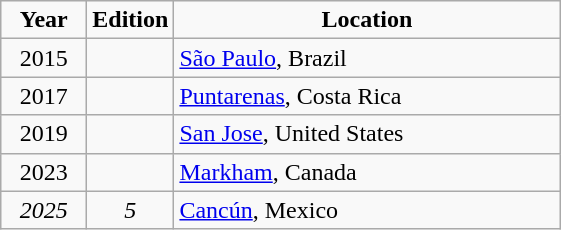<table class="wikitable">
<tr>
<td width="50" align="center"><strong>Year</strong></td>
<td width="20" align="center"><strong>Edition</strong></td>
<td width="250" align="center"><strong>Location</strong></td>
</tr>
<tr>
<td align="center">2015</td>
<td align="center"></td>
<td> <a href='#'>São Paulo</a>, Brazil</td>
</tr>
<tr>
<td align="center">2017</td>
<td align="center"></td>
<td> <a href='#'>Puntarenas</a>, Costa Rica</td>
</tr>
<tr>
<td align="center">2019</td>
<td align="center"></td>
<td> <a href='#'>San Jose</a>, United States</td>
</tr>
<tr>
<td align="center">2023</td>
<td align="center"></td>
<td> <a href='#'>Markham</a>, Canada</td>
</tr>
<tr>
<td align="center"><em>2025</em></td>
<td align="center"><em>5</em></td>
<td> <a href='#'>Cancún</a>, Mexico</td>
</tr>
</table>
